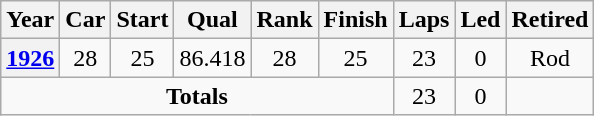<table class="wikitable" style="text-align:center">
<tr>
<th>Year</th>
<th>Car</th>
<th>Start</th>
<th>Qual</th>
<th>Rank</th>
<th>Finish</th>
<th>Laps</th>
<th>Led</th>
<th>Retired</th>
</tr>
<tr>
<th><a href='#'>1926</a></th>
<td>28</td>
<td>25</td>
<td>86.418</td>
<td>28</td>
<td>25</td>
<td>23</td>
<td>0</td>
<td>Rod</td>
</tr>
<tr>
<td colspan=6><strong>Totals</strong></td>
<td>23</td>
<td>0</td>
<td></td>
</tr>
</table>
